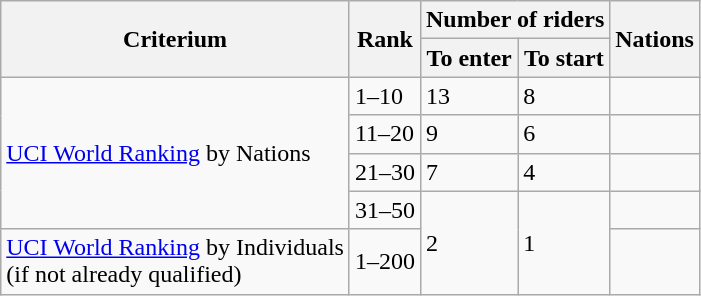<table class="wikitable">
<tr>
<th rowspan=2>Criterium</th>
<th rowspan=2>Rank</th>
<th colspan=2>Number of riders</th>
<th rowspan=2>Nations</th>
</tr>
<tr>
<th>To enter</th>
<th>To start</th>
</tr>
<tr>
<td rowspan=4><a href='#'>UCI World Ranking</a> by Nations</td>
<td>1–10</td>
<td>13</td>
<td>8</td>
<td></td>
</tr>
<tr>
<td>11–20</td>
<td>9</td>
<td>6</td>
<td></td>
</tr>
<tr>
<td>21–30</td>
<td>7</td>
<td>4</td>
<td></td>
</tr>
<tr>
<td>31–50</td>
<td rowspan=2>2</td>
<td rowspan=2>1</td>
<td></td>
</tr>
<tr>
<td><a href='#'>UCI World Ranking</a> by Individuals<br>(if not already qualified)</td>
<td>1–200</td>
<td></td>
</tr>
</table>
